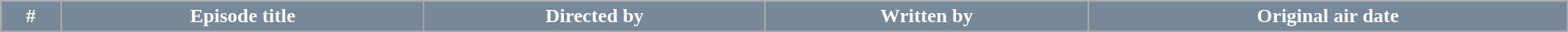<table class="wikitable plainrowheaders" style="margin: auto; width: 100%">
<tr>
<th style="background:#778899; color:#fff;">#</th>
<th style="background:#778899; color:#fff;">Episode title</th>
<th style="background:#778899; color:#fff;">Directed by</th>
<th style="background:#778899; color:#fff;">Written by</th>
<th style="background:#778899; color:#fff;">Original air date</th>
</tr>
<tr>
</tr>
</table>
